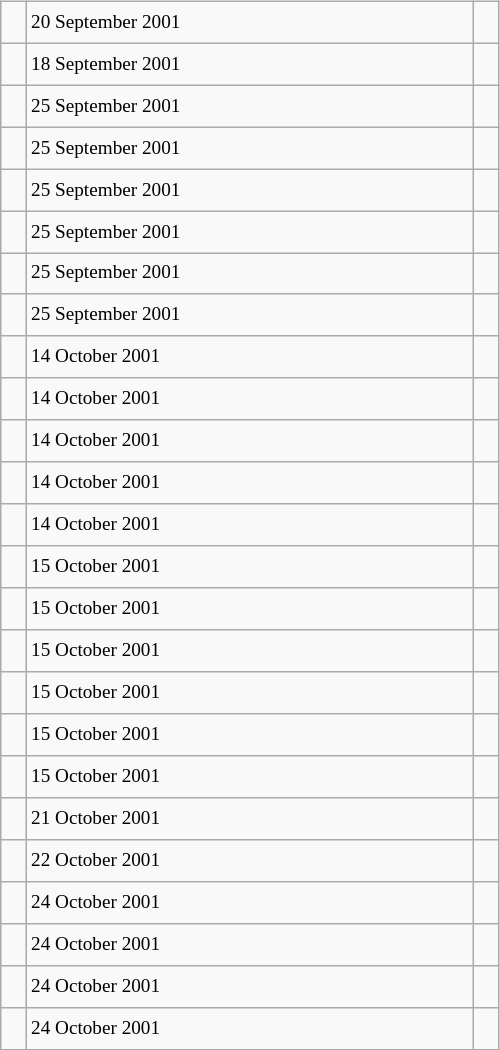<table class="wikitable" style="font-size: 80%; float: left; width: 26em; margin-right: 1em; height: 700px">
<tr>
<td></td>
<td>20 September 2001</td>
<td></td>
</tr>
<tr>
<td></td>
<td>18 September 2001</td>
<td></td>
</tr>
<tr>
<td></td>
<td>25 September 2001</td>
<td></td>
</tr>
<tr>
<td></td>
<td>25 September 2001</td>
<td></td>
</tr>
<tr>
<td></td>
<td>25 September 2001</td>
<td></td>
</tr>
<tr>
<td></td>
<td>25 September 2001</td>
<td></td>
</tr>
<tr>
<td></td>
<td>25 September 2001</td>
<td></td>
</tr>
<tr>
<td></td>
<td>25 September 2001</td>
<td></td>
</tr>
<tr>
<td></td>
<td>14 October 2001</td>
<td></td>
</tr>
<tr>
<td></td>
<td>14 October 2001</td>
<td></td>
</tr>
<tr>
<td></td>
<td>14 October 2001</td>
<td></td>
</tr>
<tr>
<td></td>
<td>14 October 2001</td>
<td></td>
</tr>
<tr>
<td></td>
<td>14 October 2001</td>
<td></td>
</tr>
<tr>
<td></td>
<td>15 October 2001</td>
<td></td>
</tr>
<tr>
<td></td>
<td>15 October 2001</td>
<td></td>
</tr>
<tr>
<td></td>
<td>15 October 2001</td>
<td></td>
</tr>
<tr>
<td></td>
<td>15 October 2001</td>
<td></td>
</tr>
<tr>
<td></td>
<td>15 October 2001</td>
<td></td>
</tr>
<tr>
<td></td>
<td>15 October 2001</td>
<td></td>
</tr>
<tr>
<td></td>
<td>21 October 2001</td>
<td></td>
</tr>
<tr>
<td></td>
<td>22 October 2001</td>
<td></td>
</tr>
<tr>
<td></td>
<td>24 October 2001</td>
<td></td>
</tr>
<tr>
<td></td>
<td>24 October 2001</td>
<td></td>
</tr>
<tr>
<td></td>
<td>24 October 2001</td>
<td></td>
</tr>
<tr>
<td></td>
<td>24 October 2001</td>
<td></td>
</tr>
</table>
